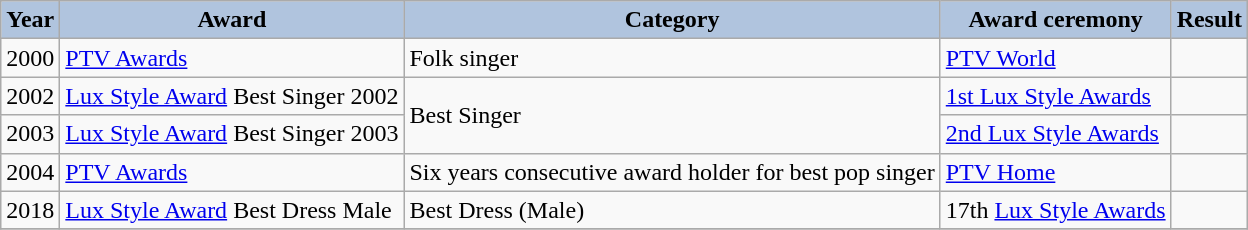<table class="wikitable">
<tr>
<th style="background:#B0C4DE;">Year</th>
<th style="background:#B0C4DE;">Award</th>
<th style="background:#B0C4DE;">Category</th>
<th style="background:#B0C4DE;">Award ceremony</th>
<th style="background:#B0C4DE;">Result</th>
</tr>
<tr>
<td>2000</td>
<td><a href='#'>PTV Awards</a></td>
<td>Folk singer</td>
<td><a href='#'>PTV World</a></td>
<td></td>
</tr>
<tr>
<td>2002</td>
<td><a href='#'>Lux Style Award</a> Best Singer 2002</td>
<td rowspan="2">Best Singer</td>
<td><a href='#'>1st Lux Style Awards</a></td>
<td></td>
</tr>
<tr>
<td>2003</td>
<td><a href='#'>Lux Style Award</a> Best Singer 2003</td>
<td><a href='#'>2nd Lux Style Awards</a></td>
<td></td>
</tr>
<tr>
<td>2004</td>
<td><a href='#'>PTV Awards</a></td>
<td>Six years consecutive award holder for best pop singer</td>
<td><a href='#'>PTV Home</a></td>
<td></td>
</tr>
<tr>
<td>2018</td>
<td><a href='#'>Lux Style Award</a> Best Dress Male</td>
<td>Best Dress (Male)</td>
<td>17th <a href='#'>Lux Style Awards</a></td>
<td></td>
</tr>
<tr>
</tr>
</table>
